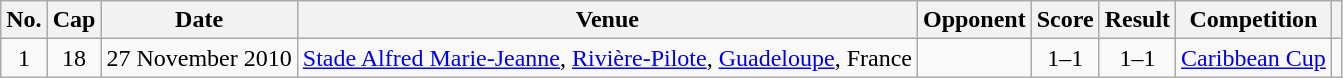<table class="wikitable sortable">
<tr>
<th scope="col">No.</th>
<th scope="col">Cap</th>
<th scope="col">Date</th>
<th scope="col">Venue</th>
<th scope="col">Opponent</th>
<th scope="col">Score</th>
<th scope="col">Result</th>
<th scope="col">Competition</th>
<th class="unsortable" scope="col"></th>
</tr>
<tr>
<td align="center">1</td>
<td align="center">18</td>
<td>27 November 2010</td>
<td><a href='#'>Stade Alfred Marie-Jeanne</a>, <a href='#'>Rivière-Pilote</a>, <a href='#'>Guadeloupe</a>, France</td>
<td></td>
<td align="center">1–1</td>
<td align="center">1–1</td>
<td><a href='#'>Caribbean Cup</a></td>
<td align="center"></td>
</tr>
</table>
